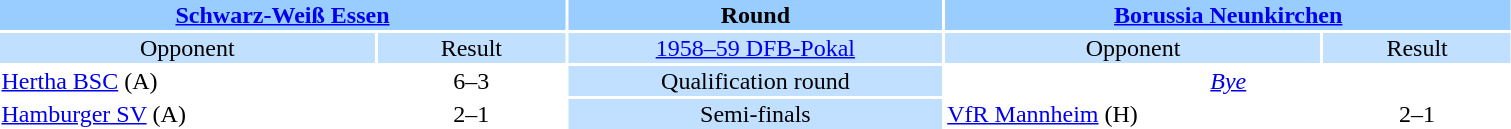<table style="width:80%; text-align:center;">
<tr style="vertical-align:top; background:#99CCFF;">
<th colspan="2"><a href='#'>Schwarz-Weiß Essen</a></th>
<th style="width:20%">Round</th>
<th colspan="2"><a href='#'>Borussia Neunkirchen</a></th>
</tr>
<tr style="vertical-align:top; background:#C1E0FF;">
<td style="width:20%">Opponent</td>
<td style="width:10%">Result</td>
<td><a href='#'>1958–59 DFB-Pokal</a></td>
<td style="width:20%">Opponent</td>
<td style="width:10%">Result</td>
</tr>
<tr>
<td align="left"><a href='#'>Hertha BSC</a> (A)</td>
<td>6–3</td>
<td style="background:#C1E0FF;">Qualification round</td>
<td colspan="2"><em><a href='#'>Bye</a></em></td>
</tr>
<tr>
<td align="left"><a href='#'>Hamburger SV</a> (A)</td>
<td>2–1 </td>
<td style="background:#C1E0FF;">Semi-finals</td>
<td align="left"><a href='#'>VfR Mannheim</a> (H)</td>
<td>2–1</td>
</tr>
</table>
